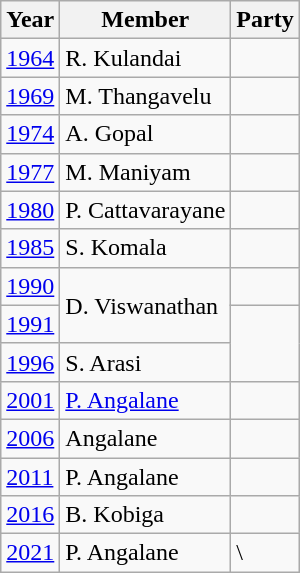<table class="wikitable sortable">
<tr>
<th>Year</th>
<th>Member</th>
<th colspan=2>Party</th>
</tr>
<tr>
<td><a href='#'>1964</a></td>
<td>R. Kulandai</td>
<td></td>
</tr>
<tr>
<td><a href='#'>1969</a></td>
<td>M. Thangavelu</td>
<td></td>
</tr>
<tr>
<td><a href='#'>1974</a></td>
<td>A. Gopal</td>
<td></td>
</tr>
<tr>
<td><a href='#'>1977</a></td>
<td>M. Maniyam</td>
<td></td>
</tr>
<tr>
<td><a href='#'>1980</a></td>
<td>P. Cattavarayane</td>
<td></td>
</tr>
<tr>
<td><a href='#'>1985</a></td>
<td>S. Komala</td>
<td></td>
</tr>
<tr>
<td><a href='#'>1990</a></td>
<td rowspan=2>D. Viswanathan</td>
<td></td>
</tr>
<tr>
<td><a href='#'>1991</a></td>
</tr>
<tr>
<td><a href='#'>1996</a></td>
<td>S. Arasi</td>
</tr>
<tr>
<td><a href='#'>2001</a></td>
<td><a href='#'>P. Angalane</a></td>
<td></td>
</tr>
<tr>
<td><a href='#'>2006</a></td>
<td>Angalane</td>
</tr>
<tr>
<td><a href='#'>2011</a></td>
<td>P. Angalane</td>
<td></td>
</tr>
<tr>
<td><a href='#'>2016</a></td>
<td>B. Kobiga</td>
</tr>
<tr>
<td><a href='#'>2021</a></td>
<td>P. Angalane</td>
<td>\</td>
</tr>
</table>
